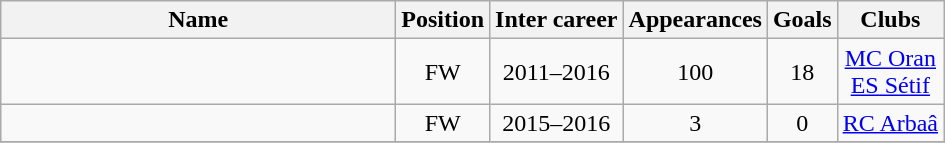<table class="wikitable sortable" style="text-align: center;">
<tr>
<th style="width:16em">Name</th>
<th>Position</th>
<th>Inter career</th>
<th>Appearances</th>
<th>Goals</th>
<th>Clubs</th>
</tr>
<tr>
<td align="left"></td>
<td>FW</td>
<td>2011–2016</td>
<td>100</td>
<td>18</td>
<td><a href='#'>MC Oran</a><br><a href='#'>ES Sétif</a></td>
</tr>
<tr>
<td align="left"></td>
<td>FW</td>
<td>2015–2016</td>
<td>3</td>
<td>0</td>
<td><a href='#'>RC Arbaâ</a></td>
</tr>
<tr>
</tr>
</table>
